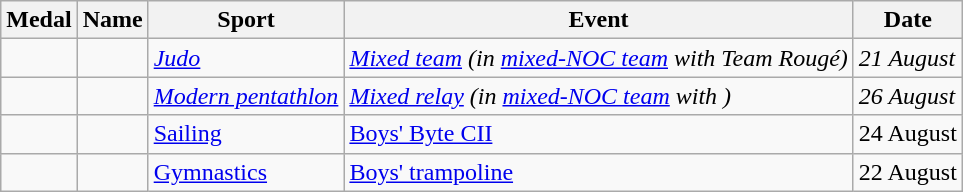<table class="wikitable sortable; font-size:95%;">
<tr>
<th>Medal</th>
<th>Name</th>
<th>Sport</th>
<th>Event</th>
<th>Date</th>
</tr>
<tr style="font-style:italic;">
<td></td>
<td></td>
<td><a href='#'>Judo</a></td>
<td><a href='#'>Mixed team</a> (in <a href='#'>mixed-NOC team</a> with Team Rougé)</td>
<td>21 August</td>
</tr>
<tr style="font-style:italic;">
<td></td>
<td></td>
<td><a href='#'>Modern pentathlon</a></td>
<td><a href='#'>Mixed relay</a> (in <a href='#'>mixed-NOC team</a> with )</td>
<td>26 August</td>
</tr>
<tr>
<td></td>
<td></td>
<td><a href='#'>Sailing</a></td>
<td><a href='#'>Boys' Byte CII</a></td>
<td>24 August</td>
</tr>
<tr>
<td></td>
<td></td>
<td><a href='#'>Gymnastics</a></td>
<td><a href='#'>Boys' trampoline</a></td>
<td>22 August</td>
</tr>
</table>
